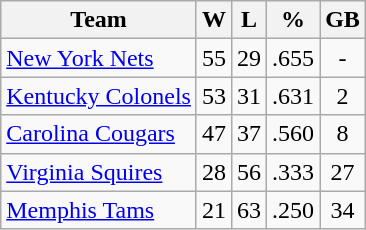<table class="wikitable" style="text-align: center;">
<tr>
<th>Team</th>
<th>W</th>
<th>L</th>
<th>%</th>
<th>GB</th>
</tr>
<tr>
<td align="left"><a href='#'>New York Nets</a></td>
<td>55</td>
<td>29</td>
<td>.655</td>
<td>-</td>
</tr>
<tr>
<td align="left"><a href='#'>Kentucky Colonels</a></td>
<td>53</td>
<td>31</td>
<td>.631</td>
<td>2</td>
</tr>
<tr>
<td align="left"><a href='#'>Carolina Cougars</a></td>
<td>47</td>
<td>37</td>
<td>.560</td>
<td>8</td>
</tr>
<tr>
<td align="left"><a href='#'>Virginia Squires</a></td>
<td>28</td>
<td>56</td>
<td>.333</td>
<td>27</td>
</tr>
<tr>
<td align="left"><a href='#'>Memphis Tams</a></td>
<td>21</td>
<td>63</td>
<td>.250</td>
<td>34</td>
</tr>
</table>
